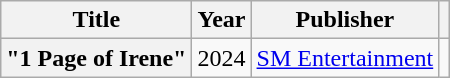<table class="wikitable plainrowheaders" style="text-align:center">
<tr>
<th scope="col">Title</th>
<th scope="col">Year</th>
<th scope="col">Publisher</th>
<th scope="col"></th>
</tr>
<tr>
<th scope="row">"1 Page of Irene"</th>
<td>2024</td>
<td><a href='#'>SM Entertainment</a></td>
<td></td>
</tr>
</table>
